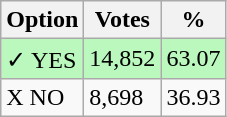<table class="wikitable">
<tr>
<th>Option</th>
<th>Votes</th>
<th>%</th>
</tr>
<tr>
<td style=background:#bbf8be>✓ YES</td>
<td style=background:#bbf8be>14,852</td>
<td style=background:#bbf8be>63.07</td>
</tr>
<tr>
<td>X NO</td>
<td>8,698</td>
<td>36.93</td>
</tr>
</table>
